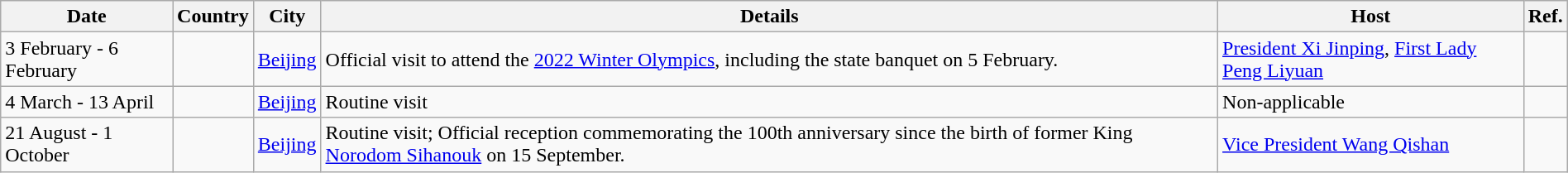<table class="wikitable sortable" border="1" style="margin: 1em auto 1em auto">
<tr>
<th>Date</th>
<th>Country</th>
<th>City</th>
<th>Details</th>
<th>Host</th>
<th>Ref.</th>
</tr>
<tr>
<td>3 February - 6 February</td>
<td></td>
<td><a href='#'>Beijing</a></td>
<td>Official visit to attend the <a href='#'>2022 Winter Olympics</a>, including the state banquet on 5 February.</td>
<td><a href='#'>President Xi Jinping</a>, <a href='#'>First Lady Peng Liyuan</a></td>
<td></td>
</tr>
<tr>
<td>4 March - 13 April</td>
<td></td>
<td><a href='#'>Beijing</a></td>
<td>Routine visit</td>
<td>Non-applicable</td>
<td></td>
</tr>
<tr>
<td>21 August - 1 October</td>
<td></td>
<td><a href='#'>Beijing</a></td>
<td>Routine visit; Official reception commemorating the 100th anniversary since the birth of former King <a href='#'>Norodom Sihanouk</a> on 15 September.</td>
<td><a href='#'>Vice President Wang Qishan</a></td>
<td></td>
</tr>
</table>
